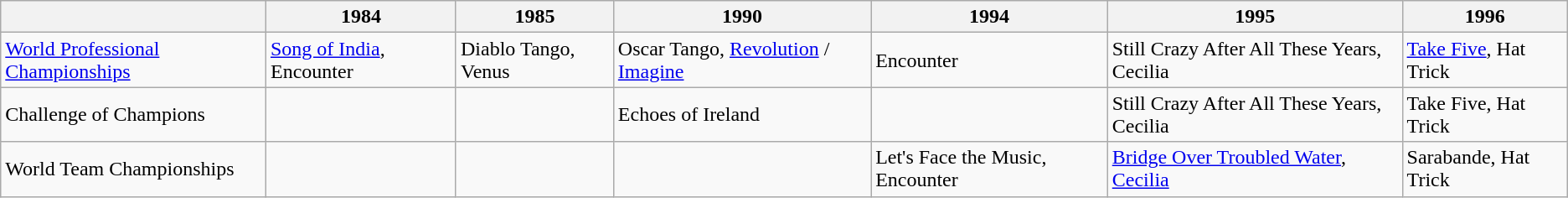<table class="wikitable">
<tr>
<th></th>
<th>1984</th>
<th>1985</th>
<th>1990</th>
<th>1994</th>
<th>1995</th>
<th>1996</th>
</tr>
<tr>
<td><a href='#'>World Professional Championships</a></td>
<td><a href='#'>Song of India</a>, Encounter</td>
<td>Diablo Tango, Venus</td>
<td>Oscar Tango, <a href='#'>Revolution</a> / <a href='#'>Imagine</a></td>
<td>Encounter</td>
<td>Still Crazy After All These Years, Cecilia</td>
<td><a href='#'>Take Five</a>, Hat Trick</td>
</tr>
<tr>
<td>Challenge of Champions</td>
<td></td>
<td></td>
<td>Echoes of Ireland</td>
<td></td>
<td>Still Crazy After All These Years, Cecilia</td>
<td>Take Five, Hat Trick</td>
</tr>
<tr>
<td>World Team Championships</td>
<td></td>
<td></td>
<td></td>
<td>Let's Face the Music, Encounter</td>
<td><a href='#'>Bridge Over Troubled Water</a>, <a href='#'>Cecilia</a></td>
<td>Sarabande, Hat Trick</td>
</tr>
</table>
